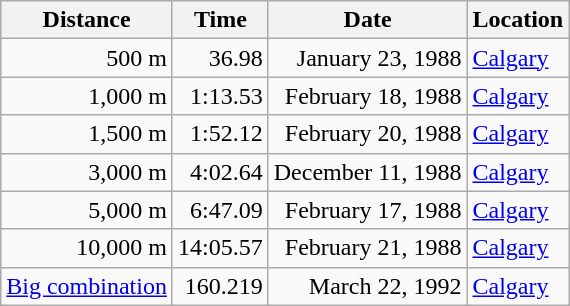<table class="wikitable">
<tr>
<th>Distance</th>
<th>Time</th>
<th>Date</th>
<th>Location</th>
</tr>
<tr align="right">
<td>500 m</td>
<td>36.98</td>
<td>January 23, 1988</td>
<td align="left"><a href='#'>Calgary</a></td>
</tr>
<tr align="right">
<td>1,000 m</td>
<td>1:13.53</td>
<td>February 18, 1988</td>
<td align="left"><a href='#'>Calgary</a></td>
</tr>
<tr align="right">
<td>1,500 m</td>
<td>1:52.12</td>
<td>February 20, 1988</td>
<td align="left"><a href='#'>Calgary</a></td>
</tr>
<tr align="right">
<td>3,000 m</td>
<td>4:02.64</td>
<td>December 11, 1988</td>
<td align="left"><a href='#'>Calgary</a></td>
</tr>
<tr align="right">
<td>5,000 m</td>
<td>6:47.09</td>
<td>February 17, 1988</td>
<td align="left"><a href='#'>Calgary</a></td>
</tr>
<tr align="right">
<td>10,000 m</td>
<td>14:05.57</td>
<td>February 21, 1988</td>
<td align="left"><a href='#'>Calgary</a></td>
</tr>
<tr align="right">
<td><a href='#'>Big combination</a></td>
<td>160.219</td>
<td>March 22, 1992</td>
<td align="left"><a href='#'>Calgary</a></td>
</tr>
</table>
